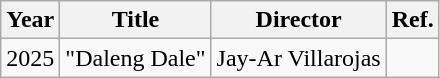<table class="wikitable sortable">
<tr>
<th>Year</th>
<th>Title</th>
<th>Director</th>
<th>Ref.</th>
</tr>
<tr>
<td>2025</td>
<td>"Daleng Dale"</td>
<td>Jay-Ar Villarojas</td>
<td></td>
</tr>
</table>
